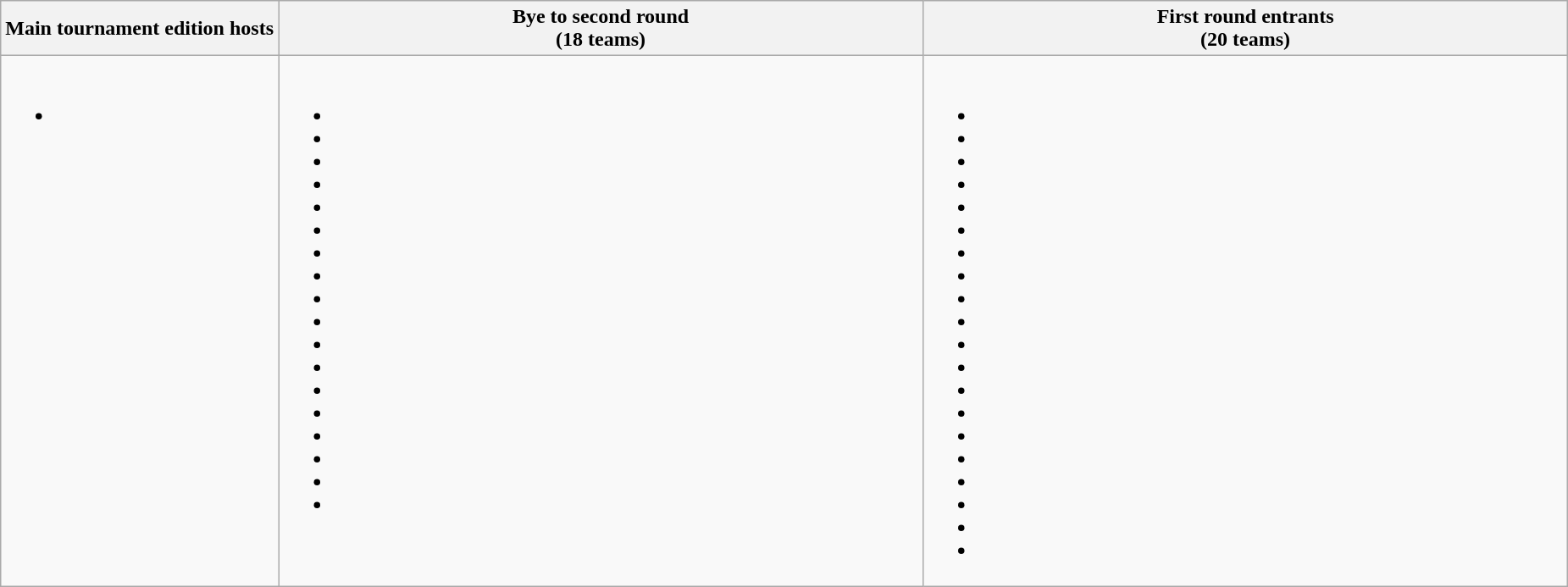<table class="wikitable">
<tr>
<th>Main tournament edition hosts</th>
<th width=500>Bye to second round<br>(18 teams)</th>
<th width=500>First round entrants<br>(20 teams)</th>
</tr>
<tr>
<td valign=top><br><ul><li><strong></strong></li></ul></td>
<td valign=top><br><ul><li></li><li></li><li></li><li></li><li></li><li></li><li></li><li></li><li></li><li></li><li></li><li></li><li></li><li></li><li></li><li></li><li></li><li></li></ul></td>
<td valign=top><br><ul><li></li><li></li><li></li><li></li><li></li><li></li><li></li><li></li><li></li><li></li><li></li><li></li><li></li><li></li><li></li><li></li><li></li><li></li><li></li><li></li></ul></td>
</tr>
</table>
